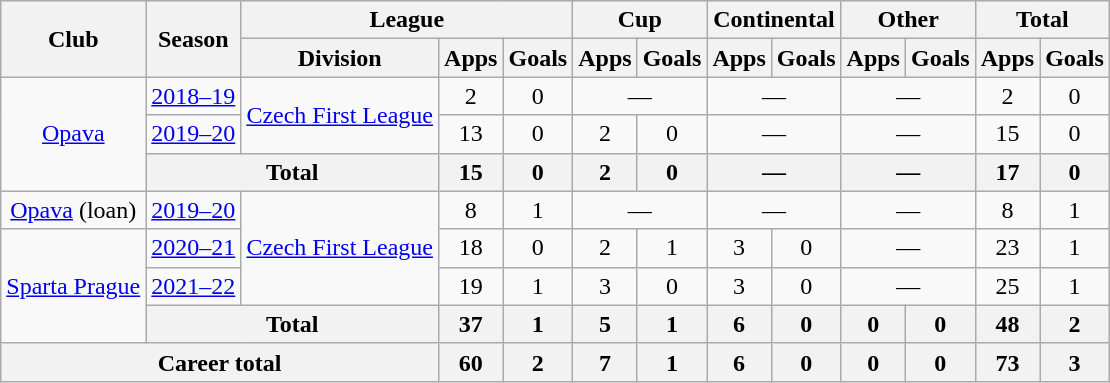<table class="wikitable" style="text-align:center">
<tr>
<th rowspan="2">Club</th>
<th rowspan="2">Season</th>
<th colspan="3">League</th>
<th colspan="2">Cup</th>
<th colspan="2">Continental</th>
<th colspan="2">Other</th>
<th colspan="2">Total</th>
</tr>
<tr>
<th>Division</th>
<th>Apps</th>
<th>Goals</th>
<th>Apps</th>
<th>Goals</th>
<th>Apps</th>
<th>Goals</th>
<th>Apps</th>
<th>Goals</th>
<th>Apps</th>
<th>Goals</th>
</tr>
<tr>
<td rowspan="3"><a href='#'>Opava</a></td>
<td><a href='#'>2018–19</a></td>
<td rowspan="2"><a href='#'>Czech First League</a></td>
<td>2</td>
<td>0</td>
<td colspan="2">—</td>
<td colspan="2">—</td>
<td colspan="2">—</td>
<td>2</td>
<td>0</td>
</tr>
<tr>
<td><a href='#'>2019–20</a></td>
<td>13</td>
<td>0</td>
<td>2</td>
<td>0</td>
<td colspan="2">—</td>
<td colspan="2">—</td>
<td>15</td>
<td>0</td>
</tr>
<tr>
<th colspan="2">Total</th>
<th>15</th>
<th>0</th>
<th>2</th>
<th>0</th>
<th colspan="2">—</th>
<th colspan="2">—</th>
<th>17</th>
<th>0</th>
</tr>
<tr>
<td><a href='#'>Opava</a> (loan)</td>
<td><a href='#'>2019–20</a></td>
<td rowspan="3"><a href='#'>Czech First League</a></td>
<td>8</td>
<td>1</td>
<td colspan="2">—</td>
<td colspan="2">—</td>
<td colspan="2">—</td>
<td>8</td>
<td>1</td>
</tr>
<tr>
<td rowspan="3"><a href='#'>Sparta Prague</a></td>
<td><a href='#'>2020–21</a></td>
<td>18</td>
<td>0</td>
<td>2</td>
<td>1</td>
<td>3</td>
<td>0</td>
<td colspan="2">—</td>
<td>23</td>
<td>1</td>
</tr>
<tr>
<td><a href='#'>2021–22</a></td>
<td>19</td>
<td>1</td>
<td>3</td>
<td>0</td>
<td>3</td>
<td>0</td>
<td colspan="2">—</td>
<td>25</td>
<td>1</td>
</tr>
<tr>
<th colspan="2">Total</th>
<th>37</th>
<th>1</th>
<th>5</th>
<th>1</th>
<th>6</th>
<th>0</th>
<th>0</th>
<th>0</th>
<th>48</th>
<th>2</th>
</tr>
<tr>
<th colspan="3">Career total</th>
<th>60</th>
<th>2</th>
<th>7</th>
<th>1</th>
<th>6</th>
<th>0</th>
<th>0</th>
<th>0</th>
<th>73</th>
<th>3</th>
</tr>
</table>
